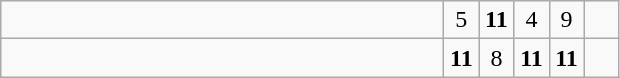<table class="wikitable">
<tr>
<td style="width:18em"></td>
<td align=center style="width:1em">5</td>
<td align=center style="width:1em"><strong>11</strong></td>
<td align=center style="width:1em">4</td>
<td align=center style="width:1em">9</td>
<td align=center style="width:1em"></td>
</tr>
<tr>
<td style="width:18em"></td>
<td align=center style="width:1em"><strong>11</strong></td>
<td align=center style="width:1em">8</td>
<td align=center style="width:1em"><strong>11</strong></td>
<td align=center style="width:1em"><strong>11</strong></td>
<td align=center style="width:1em"></td>
</tr>
</table>
